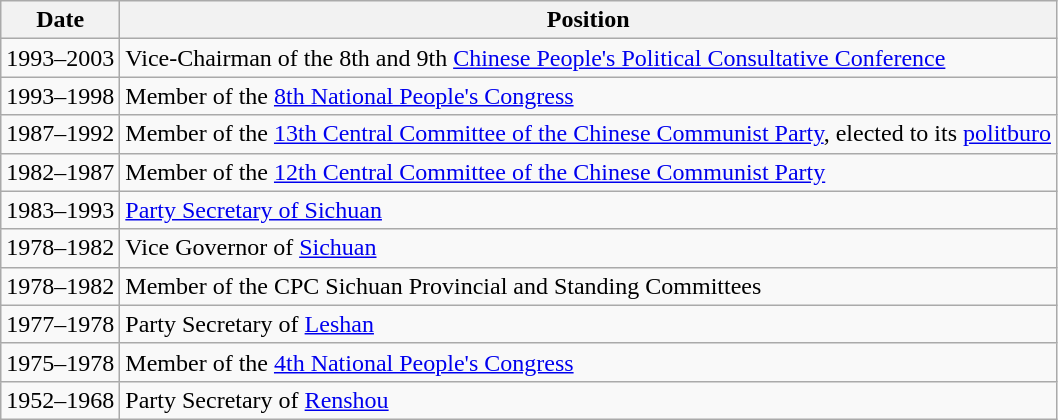<table class="wikitable">
<tr>
<th scope=col>Date</th>
<th scope=col>Position</th>
</tr>
<tr>
<td>1993–2003</td>
<td>Vice-Chairman of the 8th and 9th <a href='#'>Chinese People's Political Consultative Conference</a></td>
</tr>
<tr>
<td>1993–1998</td>
<td>Member of the <a href='#'>8th National People's Congress</a></td>
</tr>
<tr>
<td>1987–1992</td>
<td>Member of the <a href='#'>13th Central Committee of the Chinese Communist Party</a>, elected to its <a href='#'>politburo</a></td>
</tr>
<tr>
<td>1982–1987</td>
<td>Member of the <a href='#'>12th Central Committee of the Chinese Communist Party</a></td>
</tr>
<tr>
<td>1983–1993</td>
<td><a href='#'>Party Secretary of Sichuan</a></td>
</tr>
<tr>
<td>1978–1982</td>
<td>Vice Governor of <a href='#'>Sichuan</a></td>
</tr>
<tr>
<td>1978–1982</td>
<td>Member of the CPC Sichuan Provincial and Standing Committees</td>
</tr>
<tr>
<td>1977–1978</td>
<td>Party Secretary of <a href='#'>Leshan</a></td>
</tr>
<tr>
<td>1975–1978</td>
<td>Member of the <a href='#'>4th National People's Congress</a></td>
</tr>
<tr>
<td>1952–1968</td>
<td>Party Secretary of <a href='#'>Renshou</a></td>
</tr>
</table>
